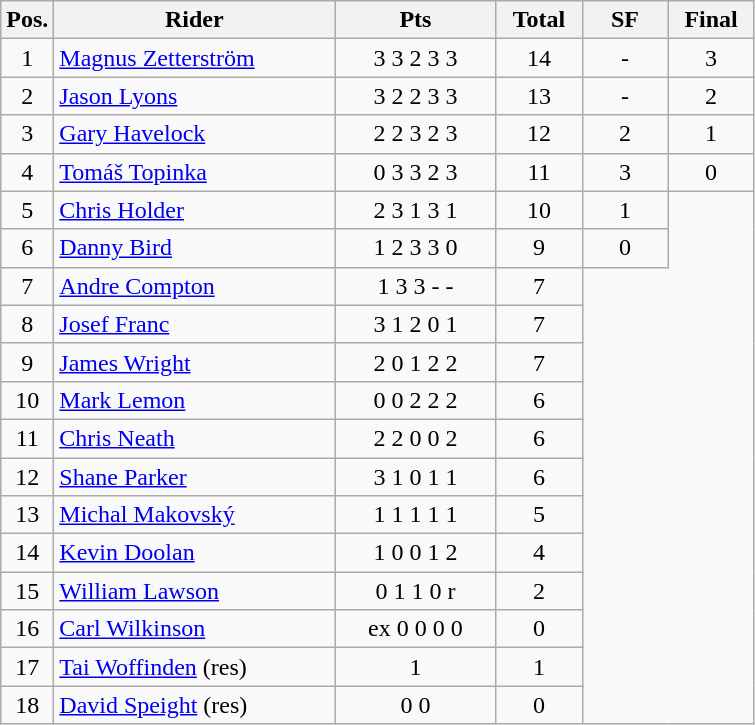<table class=wikitable>
<tr>
<th width=25px>Pos.</th>
<th width=180px>Rider</th>
<th width=100px>Pts</th>
<th width=50px>Total</th>
<th width=50px>SF</th>
<th width=50px>Final</th>
</tr>
<tr align=center >
<td>1</td>
<td align=left> <a href='#'>Magnus Zetterström</a></td>
<td>3	3	2	3	3</td>
<td>14</td>
<td>-</td>
<td>3</td>
</tr>
<tr align=center>
<td>2</td>
<td align=left> <a href='#'>Jason Lyons</a></td>
<td>3	2	2	3	3</td>
<td>13</td>
<td>-</td>
<td>2</td>
</tr>
<tr align=center>
<td>3</td>
<td align=left> <a href='#'>Gary Havelock</a></td>
<td>2	2	3	2	3</td>
<td>12</td>
<td>2</td>
<td>1</td>
</tr>
<tr align=center>
<td>4</td>
<td align=left> <a href='#'>Tomáš Topinka</a></td>
<td>0	3	3	2	3</td>
<td>11</td>
<td>3</td>
<td>0</td>
</tr>
<tr align=center>
<td>5</td>
<td align=left> <a href='#'>Chris Holder</a></td>
<td>2	3	1	3	1</td>
<td>10</td>
<td>1</td>
</tr>
<tr align=center>
<td>6</td>
<td align=left> <a href='#'>Danny Bird</a></td>
<td>1	2	3	3	0</td>
<td>9</td>
<td>0</td>
</tr>
<tr align=center>
<td>7</td>
<td align=left> <a href='#'>Andre Compton</a></td>
<td>1	3	3 - -</td>
<td>7</td>
</tr>
<tr align=center>
<td>8</td>
<td align=left> <a href='#'>Josef Franc</a></td>
<td>3	1	2	0	1</td>
<td>7</td>
</tr>
<tr align=center>
<td>9</td>
<td align=left> <a href='#'>James Wright</a></td>
<td>2	0	1	2	2</td>
<td>7</td>
</tr>
<tr align=center>
<td>10</td>
<td align=left> <a href='#'>Mark Lemon</a></td>
<td>0	0	2	2	2</td>
<td>6</td>
</tr>
<tr align=center>
<td>11</td>
<td align=left> <a href='#'>Chris Neath</a></td>
<td>2	2	0	0	2</td>
<td>6</td>
</tr>
<tr align=center>
<td>12</td>
<td align=left> <a href='#'>Shane Parker</a></td>
<td>3	1	0	1	1</td>
<td>6</td>
</tr>
<tr align=center>
<td>13</td>
<td align=left> <a href='#'>Michal Makovský</a></td>
<td>1	1	1	1	1</td>
<td>5</td>
</tr>
<tr align=center>
<td>14</td>
<td align=left> <a href='#'>Kevin Doolan</a></td>
<td>1	0	0	1	2</td>
<td>4</td>
</tr>
<tr align=center>
<td>15</td>
<td align=left> <a href='#'>William Lawson</a></td>
<td>0	1	1	0	r</td>
<td>2</td>
</tr>
<tr align=center>
<td>16</td>
<td align=left> <a href='#'>Carl Wilkinson</a></td>
<td>ex	0	0	0	0</td>
<td>0</td>
</tr>
<tr align=center>
<td>17</td>
<td align=left> <a href='#'>Tai Woffinden</a>	(res)</td>
<td>1</td>
<td>1</td>
</tr>
<tr align=center>
<td>18</td>
<td align=left> <a href='#'>David Speight</a>	(res)</td>
<td>0 0</td>
<td>0</td>
</tr>
</table>
